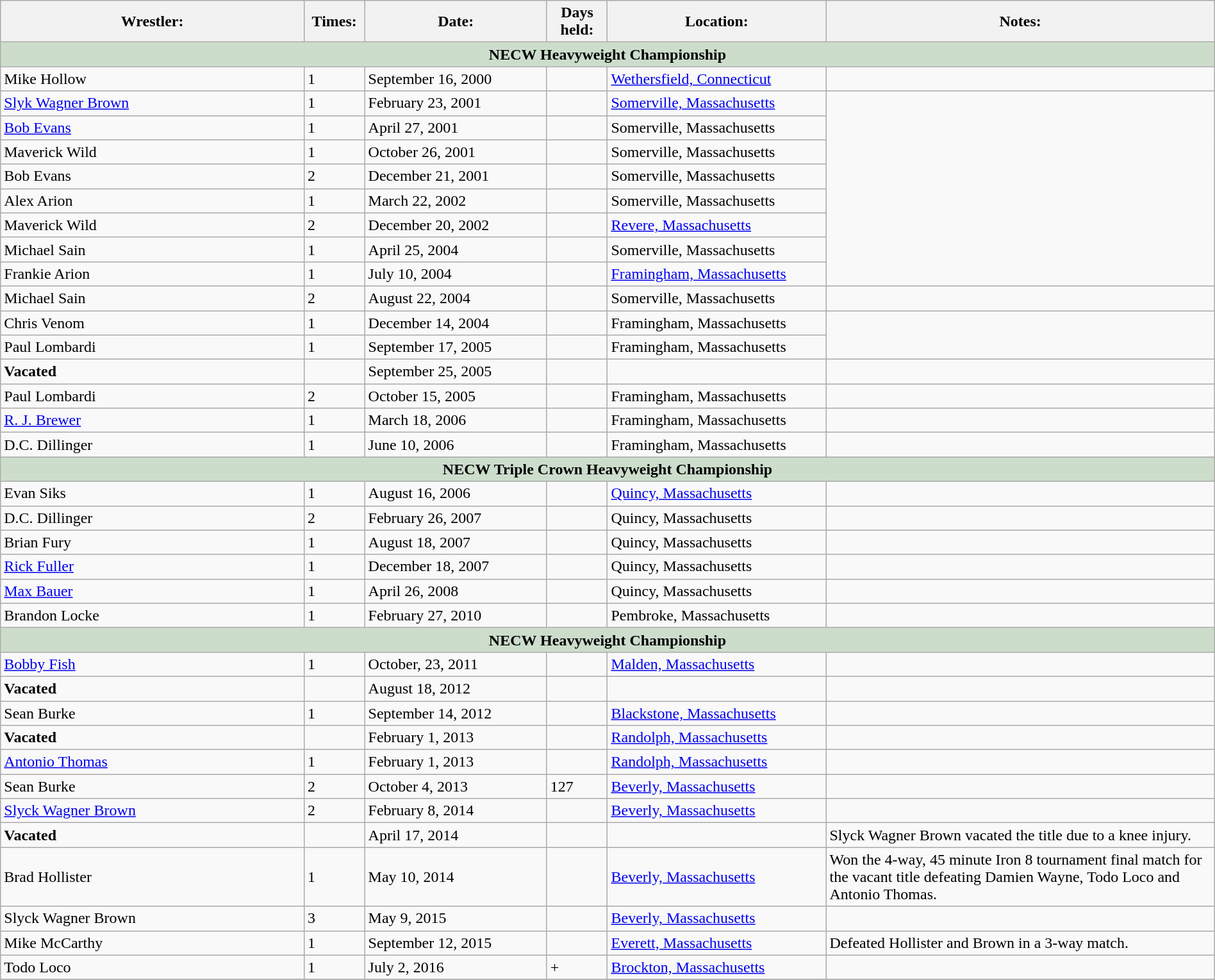<table class="wikitable" width=100%>
<tr>
<th width=25%>Wrestler:</th>
<th width=5%>Times:</th>
<th width=15%>Date:</th>
<th width=5%>Days<br>held:</th>
<th width=18%>Location:</th>
<th width=32%>Notes:</th>
</tr>
<tr>
<td colspan=6 style="background: #ccddcc;" align=center><strong>NECW Heavyweight Championship</strong></td>
</tr>
<tr>
<td>Mike Hollow</td>
<td>1</td>
<td>September 16, 2000</td>
<td></td>
<td><a href='#'>Wethersfield, Connecticut</a></td>
<td></td>
</tr>
<tr>
<td><a href='#'>Slyk Wagner Brown</a></td>
<td>1</td>
<td>February 23, 2001</td>
<td></td>
<td><a href='#'>Somerville, Massachusetts</a></td>
</tr>
<tr>
<td><a href='#'>Bob Evans</a></td>
<td>1</td>
<td>April 27, 2001</td>
<td></td>
<td>Somerville, Massachusetts</td>
</tr>
<tr>
<td>Maverick Wild</td>
<td>1</td>
<td>October 26, 2001</td>
<td></td>
<td>Somerville, Massachusetts</td>
</tr>
<tr>
<td>Bob Evans</td>
<td>2</td>
<td>December 21, 2001</td>
<td></td>
<td>Somerville, Massachusetts</td>
</tr>
<tr>
<td>Alex Arion</td>
<td>1</td>
<td>March 22, 2002</td>
<td></td>
<td>Somerville, Massachusetts</td>
</tr>
<tr>
<td>Maverick Wild</td>
<td>2</td>
<td>December 20, 2002</td>
<td></td>
<td><a href='#'>Revere, Massachusetts</a></td>
</tr>
<tr>
<td>Michael Sain</td>
<td>1</td>
<td>April 25, 2004</td>
<td></td>
<td>Somerville, Massachusetts</td>
</tr>
<tr>
<td>Frankie Arion</td>
<td>1</td>
<td>July 10, 2004</td>
<td></td>
<td><a href='#'>Framingham, Massachusetts</a></td>
</tr>
<tr>
<td>Michael Sain</td>
<td>2</td>
<td>August 22, 2004</td>
<td></td>
<td>Somerville, Massachusetts</td>
<td></td>
</tr>
<tr>
<td>Chris Venom</td>
<td>1</td>
<td>December 14, 2004</td>
<td></td>
<td>Framingham, Massachusetts</td>
</tr>
<tr>
<td>Paul Lombardi</td>
<td>1</td>
<td>September 17, 2005</td>
<td></td>
<td>Framingham, Massachusetts</td>
</tr>
<tr>
<td><strong>Vacated</strong></td>
<td></td>
<td>September 25, 2005</td>
<td></td>
<td></td>
<td></td>
</tr>
<tr>
<td>Paul Lombardi</td>
<td>2</td>
<td>October 15, 2005</td>
<td></td>
<td>Framingham, Massachusetts</td>
<td></td>
</tr>
<tr>
<td><a href='#'>R. J. Brewer</a></td>
<td>1</td>
<td>March 18, 2006</td>
<td></td>
<td>Framingham, Massachusetts</td>
</tr>
<tr>
<td>D.C. Dillinger</td>
<td>1</td>
<td>June 10, 2006</td>
<td></td>
<td>Framingham, Massachusetts</td>
<td></td>
</tr>
<tr>
<td colspan=6 style="background: #ccddcc;" align=center><strong>NECW Triple Crown Heavyweight Championship</strong></td>
</tr>
<tr>
<td>Evan Siks</td>
<td>1</td>
<td>August 16, 2006</td>
<td></td>
<td><a href='#'>Quincy, Massachusetts</a></td>
<td></td>
</tr>
<tr>
<td>D.C. Dillinger</td>
<td>2</td>
<td>February 26, 2007</td>
<td></td>
<td>Quincy, Massachusetts</td>
</tr>
<tr>
<td>Brian Fury</td>
<td>1</td>
<td>August 18, 2007</td>
<td></td>
<td>Quincy, Massachusetts</td>
<td></td>
</tr>
<tr>
<td><a href='#'>Rick Fuller</a></td>
<td>1</td>
<td>December 18, 2007</td>
<td></td>
<td>Quincy, Massachusetts</td>
</tr>
<tr>
<td><a href='#'>Max Bauer</a></td>
<td>1</td>
<td>April 26, 2008</td>
<td></td>
<td>Quincy, Massachusetts</td>
<td></td>
</tr>
<tr>
<td>Brandon Locke</td>
<td>1</td>
<td>February 27, 2010</td>
<td></td>
<td>Pembroke, Massachusetts</td>
<td></td>
</tr>
<tr>
<td colspan=6 style="background: #ccddcc;" align=center><strong>NECW Heavyweight Championship</strong></td>
</tr>
<tr>
<td><a href='#'>Bobby Fish</a></td>
<td>1</td>
<td>October, 23, 2011</td>
<td></td>
<td><a href='#'>Malden, Massachusetts</a></td>
</tr>
<tr>
<td><strong>Vacated</strong></td>
<td></td>
<td>August 18, 2012</td>
<td></td>
<td></td>
<td></td>
</tr>
<tr>
<td>Sean Burke</td>
<td>1</td>
<td>September 14, 2012</td>
<td></td>
<td><a href='#'>Blackstone, Massachusetts</a></td>
<td></td>
</tr>
<tr>
<td><strong>Vacated</strong></td>
<td></td>
<td>February 1, 2013</td>
<td></td>
<td><a href='#'>Randolph, Massachusetts</a></td>
<td></td>
</tr>
<tr>
<td><a href='#'>Antonio Thomas</a></td>
<td>1</td>
<td>February 1, 2013</td>
<td></td>
<td><a href='#'>Randolph, Massachusetts</a></td>
<td></td>
</tr>
<tr>
<td>Sean Burke</td>
<td>2</td>
<td>October 4, 2013</td>
<td>127</td>
<td><a href='#'>Beverly, Massachusetts</a></td>
<td></td>
</tr>
<tr>
<td><a href='#'>Slyck Wagner Brown</a></td>
<td>2</td>
<td>February 8, 2014</td>
<td></td>
<td><a href='#'>Beverly, Massachusetts</a></td>
<td></td>
</tr>
<tr>
<td><strong>Vacated</strong></td>
<td></td>
<td>April 17, 2014</td>
<td></td>
<td></td>
<td>Slyck Wagner Brown vacated the title due to a knee injury.</td>
</tr>
<tr>
<td>Brad Hollister</td>
<td>1</td>
<td>May 10, 2014</td>
<td></td>
<td><a href='#'>Beverly, Massachusetts</a></td>
<td>Won the 4-way, 45 minute Iron 8 tournament final match for the vacant title defeating Damien Wayne, Todo Loco and Antonio Thomas.</td>
</tr>
<tr>
<td>Slyck Wagner Brown</td>
<td>3</td>
<td>May 9, 2015</td>
<td></td>
<td><a href='#'>Beverly, Massachusetts</a></td>
<td></td>
</tr>
<tr>
<td>Mike McCarthy</td>
<td>1</td>
<td>September 12, 2015</td>
<td></td>
<td><a href='#'>Everett, Massachusetts</a></td>
<td>Defeated Hollister and Brown in a 3-way match.</td>
</tr>
<tr>
<td>Todo Loco</td>
<td>1</td>
<td>July 2, 2016</td>
<td>+</td>
<td><a href='#'>Brockton, Massachusetts</a></td>
<td></td>
</tr>
<tr>
</tr>
</table>
